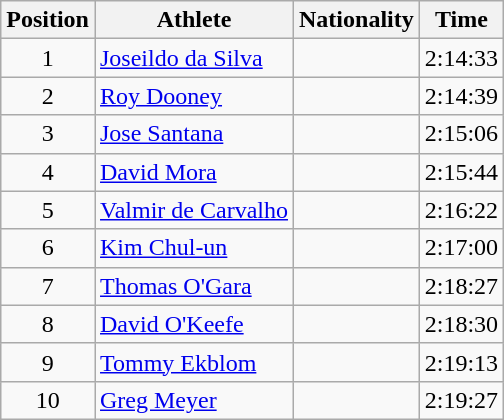<table class="wikitable sortable">
<tr>
<th>Position</th>
<th>Athlete</th>
<th>Nationality</th>
<th>Time</th>
</tr>
<tr>
<td style="text-align:center">1</td>
<td><a href='#'>Joseildo da Silva</a></td>
<td></td>
<td>2:14:33</td>
</tr>
<tr>
<td style="text-align:center">2</td>
<td><a href='#'>Roy Dooney</a></td>
<td></td>
<td>2:14:39</td>
</tr>
<tr>
<td style="text-align:center">3</td>
<td><a href='#'>Jose Santana</a></td>
<td></td>
<td>2:15:06</td>
</tr>
<tr>
<td style="text-align:center">4</td>
<td><a href='#'>David Mora</a></td>
<td></td>
<td>2:15:44</td>
</tr>
<tr>
<td style="text-align:center">5</td>
<td><a href='#'>Valmir de Carvalho</a></td>
<td></td>
<td>2:16:22</td>
</tr>
<tr>
<td style="text-align:center">6</td>
<td><a href='#'>Kim Chul-un</a></td>
<td></td>
<td>2:17:00</td>
</tr>
<tr>
<td style="text-align:center">7</td>
<td><a href='#'>Thomas O'Gara</a></td>
<td></td>
<td>2:18:27</td>
</tr>
<tr>
<td style="text-align:center">8</td>
<td><a href='#'>David O'Keefe</a></td>
<td></td>
<td>2:18:30</td>
</tr>
<tr>
<td style="text-align:center">9</td>
<td><a href='#'>Tommy Ekblom</a></td>
<td></td>
<td>2:19:13</td>
</tr>
<tr>
<td style="text-align:center">10</td>
<td><a href='#'>Greg Meyer</a></td>
<td></td>
<td>2:19:27</td>
</tr>
</table>
